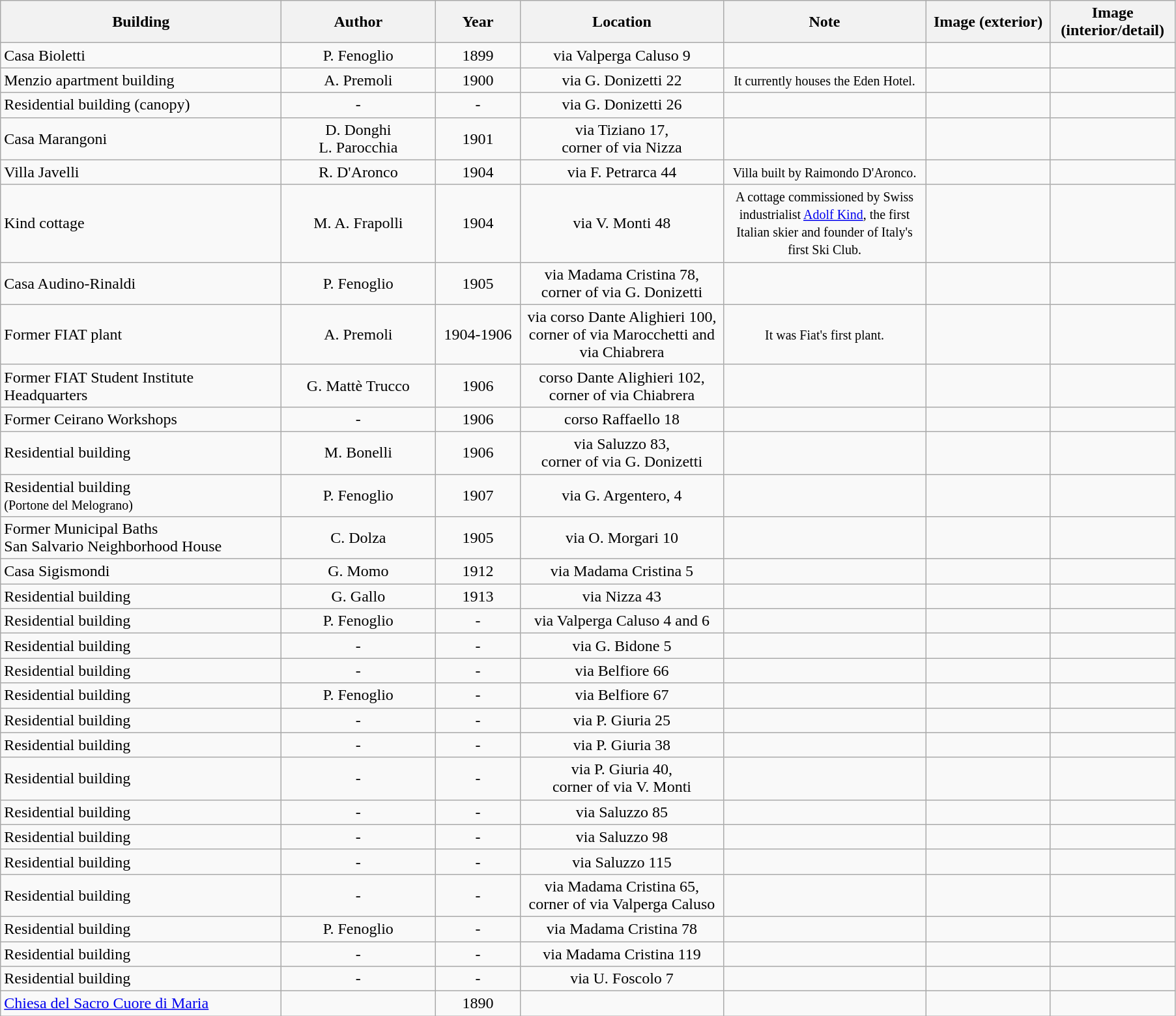<table class="wikitable sortable" style="text-align:center">
<tr>
<th style="width:280px">Building</th>
<th style="width:150px">Author</th>
<th style="width:80px">Year</th>
<th style="width:200px">Location</th>
<th style="width:200px">Note</th>
<th style="width:120px">Image (exterior)</th>
<th style="width:120px">Image (interior/detail)</th>
</tr>
<tr>
<td align=left>Casa Bioletti</td>
<td>P. Fenoglio</td>
<td>1899</td>
<td>via Valperga Caluso 9</td>
<td></td>
<td></td>
<td></td>
</tr>
<tr>
<td align=left>Menzio apartment building</td>
<td>A. Premoli</td>
<td>1900</td>
<td>via G. Donizetti 22</td>
<td><small>It currently houses the Eden Hotel.</small></td>
<td></td>
<td></td>
</tr>
<tr>
<td align=left>Residential building (canopy)</td>
<td>-</td>
<td>-</td>
<td>via G. Donizetti 26</td>
<td t></td>
<td></td>
<td></td>
</tr>
<tr>
<td align=left>Casa Marangoni</td>
<td>D. Donghi<br>L. Parocchia</td>
<td>1901</td>
<td>via Tiziano 17,<br>corner of via Nizza</td>
<td></td>
<td></td>
<td></td>
</tr>
<tr>
<td align=left>Villa Javelli <br></td>
<td>R. D'Aronco</td>
<td>1904</td>
<td>via F. Petrarca 44</td>
<td><small>Villa built by Raimondo D'Aronco</small><small>.</small></td>
<td></td>
<td></td>
</tr>
<tr>
<td align=left>Kind cottage</td>
<td>M. A. Frapolli</td>
<td>1904</td>
<td>via V. Monti 48</td>
<td><small>A cottage commissioned by Swiss industrialist <a href='#'>Adolf Kind</a>, the first Italian skier and founder of Italy's first Ski Club.</small></td>
<td></td>
<td></td>
</tr>
<tr>
<td align=left>Casa Audino-Rinaldi</td>
<td>P. Fenoglio</td>
<td>1905</td>
<td>via Madama Cristina 78,<br>corner of via G. Donizetti</td>
<td></td>
<td></td>
<td></td>
</tr>
<tr>
<td align=left>Former FIAT plant</td>
<td>A. Premoli</td>
<td>1904-1906</td>
<td>via corso Dante Alighieri 100,<br>corner of via Marocchetti and via Chiabrera</td>
<td><small>It was Fiat's first plant.</small></td>
<td></td>
<td></td>
</tr>
<tr>
<td align=left>Former FIAT Student Institute Headquarters</td>
<td>G. Mattè Trucco</td>
<td>1906</td>
<td>corso Dante Alighieri 102,<br>corner of via Chiabrera</td>
<td></td>
<td></td>
<td></td>
</tr>
<tr>
<td align=left>Former Ceirano Workshops</td>
<td>-</td>
<td>1906</td>
<td>corso Raffaello 18</td>
<td></td>
<td></td>
<td></td>
</tr>
<tr>
<td align=left>Residential building</td>
<td>M. Bonelli</td>
<td>1906</td>
<td>via Saluzzo 83,<br>corner of via G. Donizetti</td>
<td></td>
<td></td>
<td></td>
</tr>
<tr>
<td align=left>Residential building<br><small>(Portone del Melograno)</small></td>
<td>P. Fenoglio</td>
<td>1907</td>
<td>via G. Argentero, 4</td>
<td></td>
<td></td>
<td></td>
</tr>
<tr>
<td align=left>Former Municipal Baths<br>San Salvario Neighborhood House</td>
<td>C. Dolza</td>
<td>1905</td>
<td>via O. Morgari 10</td>
<td></td>
<td></td>
<td></td>
</tr>
<tr>
<td align=left>Casa Sigismondi</td>
<td>G. Momo</td>
<td>1912</td>
<td>via Madama Cristina 5</td>
<td></td>
<td></td>
<td></td>
</tr>
<tr>
<td align=left>Residential building</td>
<td>G. Gallo</td>
<td>1913</td>
<td>via Nizza 43</td>
<td></td>
<td></td>
<td></td>
</tr>
<tr>
<td align=left>Residential building</td>
<td>P. Fenoglio</td>
<td>-</td>
<td>via Valperga Caluso 4 and 6</td>
<td></td>
<td></td>
<td></td>
</tr>
<tr>
<td align=left>Residential building</td>
<td>-</td>
<td>-</td>
<td>via G. Bidone 5</td>
<td></td>
<td></td>
<td></td>
</tr>
<tr>
<td align=left>Residential building</td>
<td>-</td>
<td>-</td>
<td>via Belfiore 66</td>
<td></td>
<td></td>
<td></td>
</tr>
<tr>
<td align=left>Residential building</td>
<td>P. Fenoglio</td>
<td>-</td>
<td>via Belfiore 67</td>
<td></td>
<td></td>
<td></td>
</tr>
<tr>
<td align=left>Residential building</td>
<td>-</td>
<td>-</td>
<td>via P. Giuria 25</td>
<td></td>
<td></td>
<td></td>
</tr>
<tr>
<td align=left>Residential building</td>
<td>-</td>
<td>-</td>
<td>via P. Giuria 38</td>
<td></td>
<td></td>
<td></td>
</tr>
<tr>
<td align=left>Residential building</td>
<td>-</td>
<td>-</td>
<td>via P. Giuria 40,<br>corner of via V. Monti</td>
<td></td>
<td></td>
<td></td>
</tr>
<tr>
<td align=left>Residential building</td>
<td>-</td>
<td>-</td>
<td>via Saluzzo 85</td>
<td></td>
<td></td>
<td></td>
</tr>
<tr>
<td align=left>Residential building</td>
<td>-</td>
<td>-</td>
<td>via Saluzzo 98</td>
<td></td>
<td></td>
<td></td>
</tr>
<tr>
<td align=left>Residential building</td>
<td>-</td>
<td>-</td>
<td>via Saluzzo 115</td>
<td></td>
<td></td>
<td></td>
</tr>
<tr>
<td align=left>Residential building</td>
<td>-</td>
<td>-</td>
<td>via Madama Cristina 65,<br>corner of via Valperga Caluso</td>
<td></td>
<td></td>
<td></td>
</tr>
<tr>
<td align=left>Residential building</td>
<td>P. Fenoglio</td>
<td>-</td>
<td>via Madama Cristina 78</td>
<td></td>
<td></td>
<td></td>
</tr>
<tr>
<td align=left>Residential building</td>
<td>-</td>
<td>-</td>
<td>via Madama Cristina 119</td>
<td></td>
<td></td>
<td></td>
</tr>
<tr>
<td align=left>Residential building</td>
<td>-</td>
<td>-</td>
<td>via U. Foscolo 7</td>
<td></td>
<td></td>
<td></td>
</tr>
<tr>
<td align=left><a href='#'>Chiesa del Sacro Cuore di Maria</a></td>
<td></td>
<td>1890</td>
<td></td>
<td></td>
<td></td>
<td></td>
</tr>
</table>
